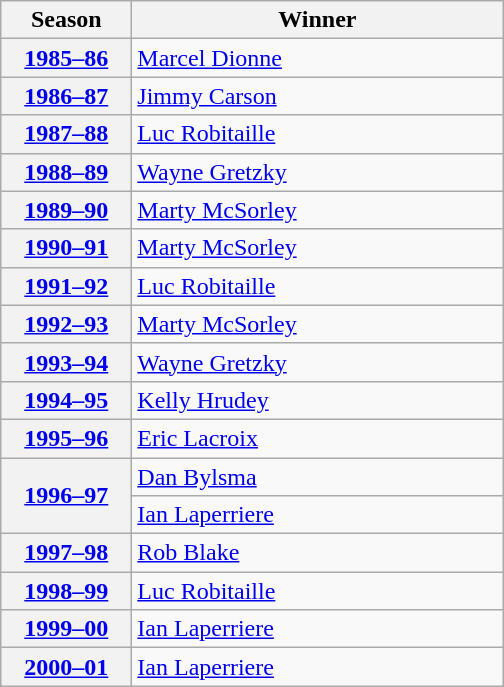<table class="wikitable">
<tr>
<th scope="col" style="width:5em">Season</th>
<th scope="col" style="width:15em">Winner</th>
</tr>
<tr>
<th scope="row"><a href='#'>1985–86</a></th>
<td><a href='#'>Marcel Dionne</a></td>
</tr>
<tr>
<th scope="row"><a href='#'>1986–87</a></th>
<td><a href='#'>Jimmy Carson</a></td>
</tr>
<tr>
<th scope="row"><a href='#'>1987–88</a></th>
<td><a href='#'>Luc Robitaille</a></td>
</tr>
<tr>
<th scope="row"><a href='#'>1988–89</a></th>
<td><a href='#'>Wayne Gretzky</a></td>
</tr>
<tr>
<th scope="row"><a href='#'>1989–90</a></th>
<td><a href='#'>Marty McSorley</a></td>
</tr>
<tr>
<th scope="row"><a href='#'>1990–91</a></th>
<td><a href='#'>Marty McSorley</a></td>
</tr>
<tr>
<th scope="row"><a href='#'>1991–92</a></th>
<td><a href='#'>Luc Robitaille</a></td>
</tr>
<tr>
<th scope="row"><a href='#'>1992–93</a></th>
<td><a href='#'>Marty McSorley</a></td>
</tr>
<tr>
<th scope="row"><a href='#'>1993–94</a></th>
<td><a href='#'>Wayne Gretzky</a></td>
</tr>
<tr>
<th scope="row"><a href='#'>1994–95</a></th>
<td><a href='#'>Kelly Hrudey</a></td>
</tr>
<tr>
<th scope="row"><a href='#'>1995–96</a></th>
<td><a href='#'>Eric Lacroix</a></td>
</tr>
<tr>
<th scope="row" rowspan="2"><a href='#'>1996–97</a></th>
<td><a href='#'>Dan Bylsma</a></td>
</tr>
<tr>
<td><a href='#'>Ian Laperriere</a></td>
</tr>
<tr>
<th scope="row"><a href='#'>1997–98</a></th>
<td><a href='#'>Rob Blake</a></td>
</tr>
<tr>
<th scope="row"><a href='#'>1998–99</a></th>
<td><a href='#'>Luc Robitaille</a></td>
</tr>
<tr>
<th scope="row"><a href='#'>1999–00</a></th>
<td><a href='#'>Ian Laperriere</a></td>
</tr>
<tr>
<th scope="row"><a href='#'>2000–01</a></th>
<td><a href='#'>Ian Laperriere</a></td>
</tr>
</table>
